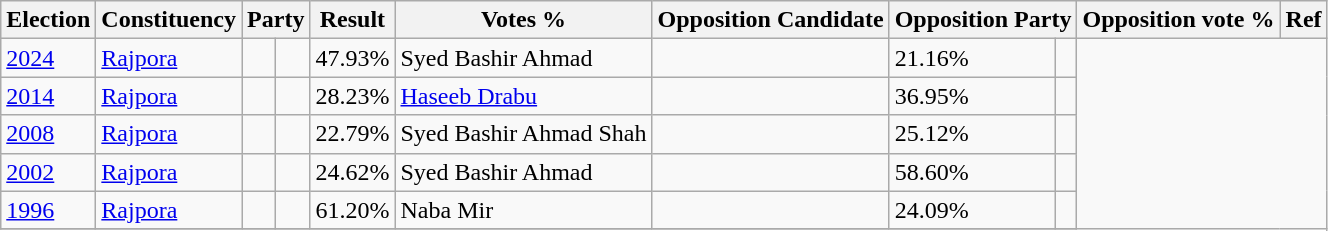<table class="wikitable sortable">
<tr>
<th>Election</th>
<th>Constituency</th>
<th colspan="2">Party</th>
<th>Result</th>
<th>Votes %</th>
<th>Opposition Candidate</th>
<th colspan="2">Opposition Party</th>
<th>Opposition vote %</th>
<th>Ref</th>
</tr>
<tr>
<td><a href='#'>2024</a></td>
<td><a href='#'>Rajpora</a></td>
<td></td>
<td></td>
<td>47.93%</td>
<td>Syed Bashir Ahmad</td>
<td></td>
<td>21.16%</td>
<td></td>
</tr>
<tr>
<td><a href='#'>2014</a></td>
<td><a href='#'>Rajpora</a></td>
<td></td>
<td></td>
<td>28.23%</td>
<td><a href='#'>Haseeb Drabu</a></td>
<td></td>
<td>36.95%</td>
<td></td>
</tr>
<tr>
<td><a href='#'>2008</a></td>
<td><a href='#'>Rajpora</a></td>
<td></td>
<td></td>
<td>22.79%</td>
<td>Syed Bashir Ahmad Shah</td>
<td></td>
<td>25.12%</td>
<td></td>
</tr>
<tr>
<td><a href='#'>2002</a></td>
<td><a href='#'>Rajpora</a></td>
<td></td>
<td></td>
<td>24.62%</td>
<td>Syed Bashir Ahmad</td>
<td></td>
<td>58.60%</td>
<td></td>
</tr>
<tr>
<td><a href='#'>1996</a></td>
<td><a href='#'>Rajpora</a></td>
<td></td>
<td></td>
<td>61.20%</td>
<td>Naba Mir</td>
<td></td>
<td>24.09%</td>
<td></td>
</tr>
<tr>
</tr>
</table>
